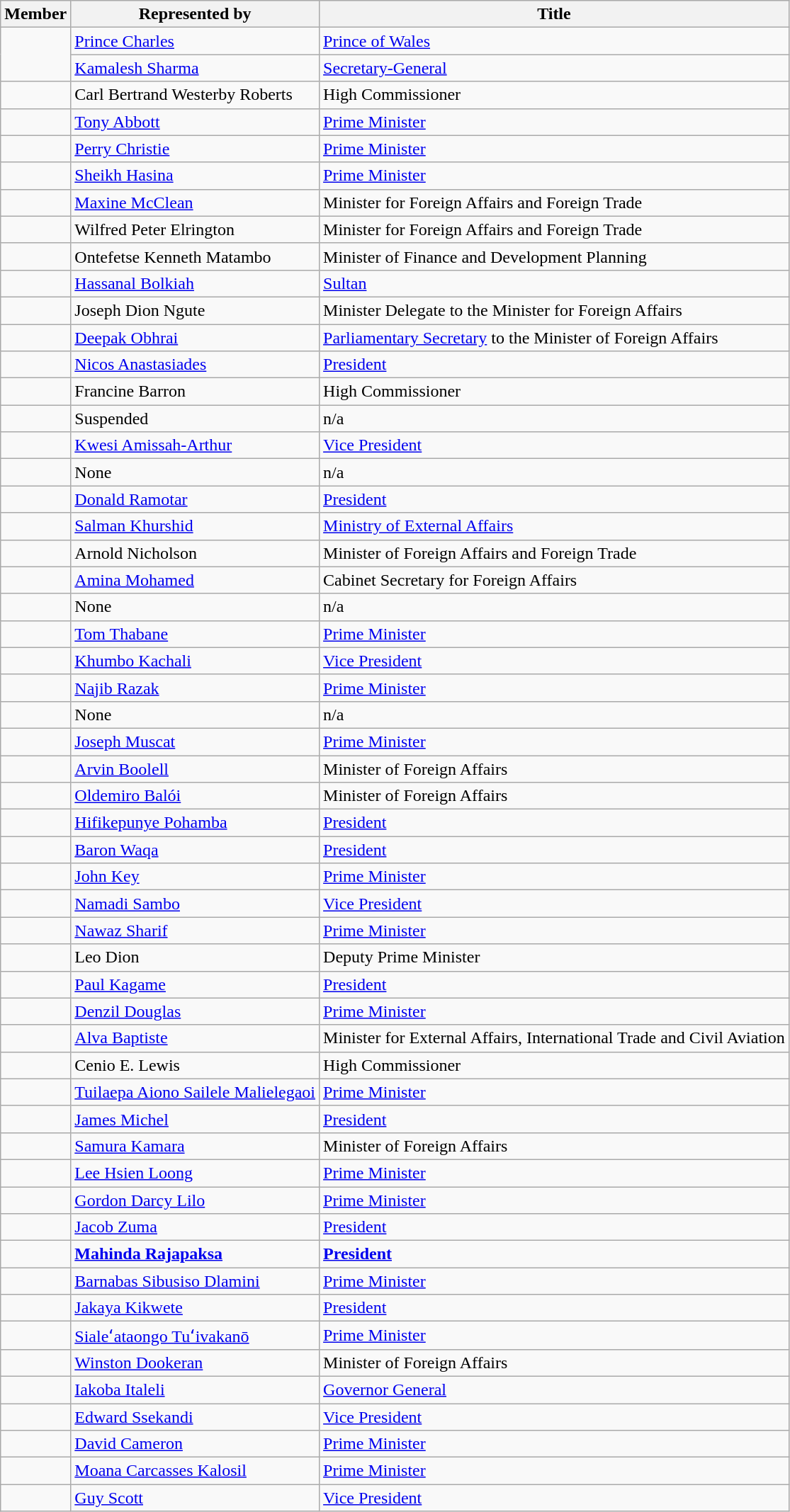<table class="wikitable sortable">
<tr>
<th>Member</th>
<th>Represented by</th>
<th>Title</th>
</tr>
<tr>
<td rowspan='2'></td>
<td><a href='#'>Prince Charles</a></td>
<td><a href='#'>Prince of Wales</a></td>
</tr>
<tr>
<td><a href='#'>Kamalesh Sharma</a></td>
<td><a href='#'>Secretary-General</a></td>
</tr>
<tr>
<td></td>
<td>Carl Bertrand Westerby Roberts</td>
<td>High Commissioner</td>
</tr>
<tr>
<td></td>
<td><a href='#'>Tony Abbott</a></td>
<td><a href='#'>Prime Minister</a></td>
</tr>
<tr>
<td></td>
<td><a href='#'>Perry Christie</a></td>
<td><a href='#'>Prime Minister</a></td>
</tr>
<tr>
<td></td>
<td><a href='#'>Sheikh Hasina</a></td>
<td><a href='#'>Prime Minister</a></td>
</tr>
<tr>
<td></td>
<td><a href='#'>Maxine McClean</a></td>
<td>Minister for Foreign Affairs and Foreign Trade</td>
</tr>
<tr>
<td></td>
<td>Wilfred Peter Elrington</td>
<td>Minister for Foreign Affairs and Foreign Trade</td>
</tr>
<tr>
<td></td>
<td>Ontefetse Kenneth Matambo</td>
<td>Minister of Finance and Development Planning</td>
</tr>
<tr>
<td></td>
<td><a href='#'>Hassanal Bolkiah</a></td>
<td><a href='#'>Sultan</a></td>
</tr>
<tr>
<td></td>
<td>Joseph Dion Ngute</td>
<td>Minister Delegate to the Minister for Foreign Affairs</td>
</tr>
<tr>
<td></td>
<td><a href='#'>Deepak Obhrai</a></td>
<td><a href='#'>Parliamentary Secretary</a> to the Minister of Foreign Affairs</td>
</tr>
<tr>
<td></td>
<td><a href='#'>Nicos Anastasiades</a></td>
<td><a href='#'>President</a></td>
</tr>
<tr>
<td></td>
<td>Francine Barron</td>
<td>High Commissioner</td>
</tr>
<tr>
<td></td>
<td>Suspended</td>
<td>n/a</td>
</tr>
<tr>
<td></td>
<td><a href='#'>Kwesi Amissah-Arthur</a></td>
<td><a href='#'>Vice President</a></td>
</tr>
<tr>
<td></td>
<td>None</td>
<td>n/a</td>
</tr>
<tr>
<td></td>
<td><a href='#'>Donald Ramotar</a></td>
<td><a href='#'>President</a></td>
</tr>
<tr>
<td></td>
<td><a href='#'>Salman Khurshid</a></td>
<td><a href='#'>Ministry of External Affairs</a></td>
</tr>
<tr>
<td></td>
<td>Arnold Nicholson</td>
<td>Minister of Foreign Affairs and Foreign Trade</td>
</tr>
<tr>
<td></td>
<td><a href='#'>Amina Mohamed</a></td>
<td>Cabinet Secretary for Foreign Affairs</td>
</tr>
<tr>
<td></td>
<td>None</td>
<td>n/a</td>
</tr>
<tr>
<td></td>
<td><a href='#'>Tom Thabane</a></td>
<td><a href='#'>Prime Minister</a></td>
</tr>
<tr>
<td></td>
<td><a href='#'>Khumbo Kachali</a></td>
<td><a href='#'>Vice President</a></td>
</tr>
<tr>
<td></td>
<td><a href='#'>Najib Razak</a></td>
<td><a href='#'>Prime Minister</a></td>
</tr>
<tr>
<td></td>
<td>None</td>
<td>n/a</td>
</tr>
<tr>
<td></td>
<td><a href='#'>Joseph Muscat</a></td>
<td><a href='#'>Prime Minister</a></td>
</tr>
<tr>
<td></td>
<td><a href='#'>Arvin Boolell</a></td>
<td>Minister of Foreign Affairs</td>
</tr>
<tr>
<td></td>
<td><a href='#'>Oldemiro Balói</a></td>
<td>Minister of Foreign Affairs</td>
</tr>
<tr>
<td></td>
<td><a href='#'>Hifikepunye Pohamba</a></td>
<td><a href='#'>President</a></td>
</tr>
<tr>
<td></td>
<td><a href='#'>Baron Waqa</a></td>
<td><a href='#'>President</a></td>
</tr>
<tr>
<td></td>
<td><a href='#'>John Key</a></td>
<td><a href='#'>Prime Minister</a></td>
</tr>
<tr>
<td></td>
<td><a href='#'>Namadi Sambo</a></td>
<td><a href='#'>Vice President</a></td>
</tr>
<tr>
<td></td>
<td><a href='#'>Nawaz Sharif</a></td>
<td><a href='#'>Prime Minister</a></td>
</tr>
<tr>
<td></td>
<td>Leo Dion</td>
<td>Deputy Prime Minister</td>
</tr>
<tr>
<td></td>
<td><a href='#'>Paul Kagame</a></td>
<td><a href='#'>President</a></td>
</tr>
<tr>
<td></td>
<td><a href='#'>Denzil Douglas</a></td>
<td><a href='#'>Prime Minister</a></td>
</tr>
<tr>
<td></td>
<td><a href='#'>Alva Baptiste</a></td>
<td>Minister for External Affairs, International Trade and Civil Aviation</td>
</tr>
<tr>
<td></td>
<td>Cenio E. Lewis</td>
<td>High Commissioner</td>
</tr>
<tr>
<td></td>
<td><a href='#'>Tuilaepa Aiono Sailele Malielegaoi</a></td>
<td><a href='#'>Prime Minister</a></td>
</tr>
<tr>
<td></td>
<td><a href='#'>James Michel</a></td>
<td><a href='#'>President</a></td>
</tr>
<tr>
<td></td>
<td><a href='#'>Samura Kamara</a></td>
<td>Minister of Foreign Affairs</td>
</tr>
<tr>
<td></td>
<td><a href='#'>Lee Hsien Loong</a></td>
<td><a href='#'>Prime Minister</a></td>
</tr>
<tr>
<td></td>
<td><a href='#'>Gordon Darcy Lilo</a></td>
<td><a href='#'>Prime Minister</a></td>
</tr>
<tr>
<td></td>
<td><a href='#'>Jacob Zuma</a></td>
<td><a href='#'>President</a></td>
</tr>
<tr style="font-weight:bold">
<td></td>
<td><a href='#'>Mahinda Rajapaksa</a></td>
<td><a href='#'>President</a></td>
</tr>
<tr>
<td></td>
<td><a href='#'>Barnabas Sibusiso Dlamini</a></td>
<td><a href='#'>Prime Minister</a></td>
</tr>
<tr>
<td></td>
<td><a href='#'>Jakaya Kikwete</a></td>
<td><a href='#'>President</a></td>
</tr>
<tr>
<td></td>
<td><a href='#'>Sialeʻataongo Tuʻivakanō</a></td>
<td><a href='#'>Prime Minister</a></td>
</tr>
<tr>
<td></td>
<td><a href='#'>Winston Dookeran</a></td>
<td>Minister of Foreign Affairs</td>
</tr>
<tr>
<td></td>
<td><a href='#'>Iakoba Italeli</a></td>
<td><a href='#'>Governor General</a></td>
</tr>
<tr>
<td></td>
<td><a href='#'>Edward Ssekandi</a></td>
<td><a href='#'>Vice President</a></td>
</tr>
<tr>
<td></td>
<td><a href='#'>David Cameron</a></td>
<td><a href='#'>Prime Minister</a></td>
</tr>
<tr>
<td></td>
<td><a href='#'>Moana Carcasses Kalosil</a></td>
<td><a href='#'>Prime Minister</a></td>
</tr>
<tr>
<td></td>
<td><a href='#'>Guy Scott</a></td>
<td><a href='#'>Vice President</a></td>
</tr>
</table>
